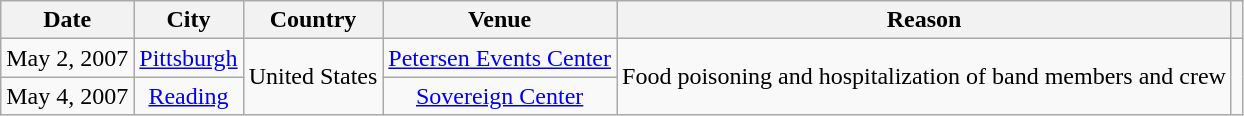<table class="wikitable" style="text-align:center;">
<tr>
<th>Date</th>
<th>City</th>
<th>Country</th>
<th>Venue</th>
<th>Reason</th>
<th></th>
</tr>
<tr>
<td>May 2, 2007</td>
<td><a href='#'>Pittsburgh</a></td>
<td rowspan="2">United States</td>
<td><a href='#'>Petersen Events Center</a></td>
<td rowspan="2">Food poisoning and hospitalization of band members and crew</td>
<td rowspan="2"></td>
</tr>
<tr>
<td>May 4, 2007</td>
<td><a href='#'>Reading</a></td>
<td><a href='#'>Sovereign Center</a></td>
</tr>
</table>
